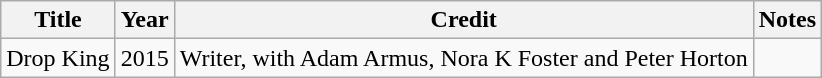<table class="wikitable sortable plainrowheaders">
<tr>
<th scope="col">Title</th>
<th scope="col">Year</th>
<th scope="col">Credit</th>
<th scope="col" class="unsortable">Notes</th>
</tr>
<tr>
<td scope="col">Drop King</td>
<td align="center">2015</td>
<td>Writer, with Adam Armus, Nora K Foster and Peter Horton</td>
<td></td>
</tr>
</table>
